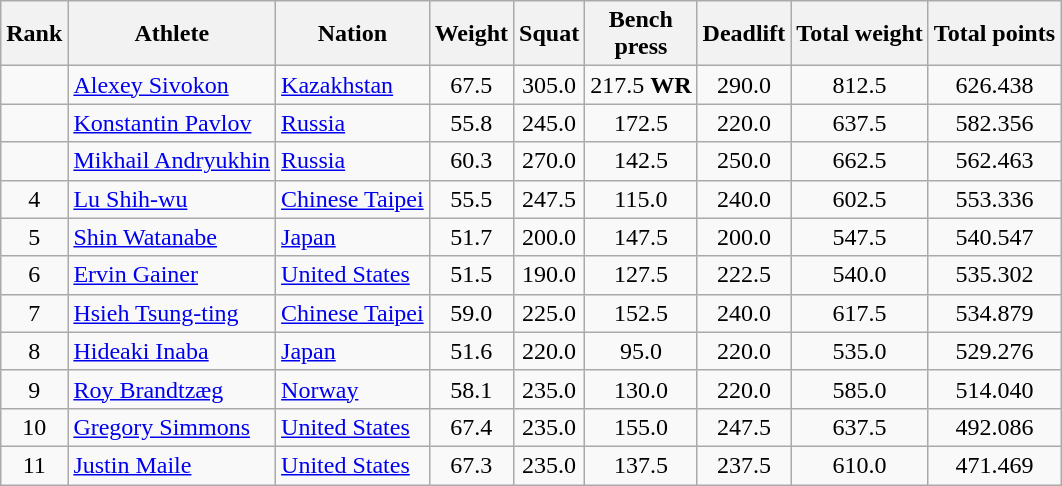<table class="wikitable sortable" style="text-align:center">
<tr>
<th>Rank</th>
<th>Athlete</th>
<th>Nation</th>
<th>Weight</th>
<th>Squat</th>
<th>Bench<br>press</th>
<th>Deadlift</th>
<th>Total weight</th>
<th>Total points</th>
</tr>
<tr>
<td></td>
<td align=left><a href='#'>Alexey Sivokon</a></td>
<td align=left> <a href='#'>Kazakhstan</a></td>
<td>67.5</td>
<td>305.0</td>
<td>217.5 <strong>WR</strong></td>
<td>290.0</td>
<td>812.5</td>
<td>626.438</td>
</tr>
<tr>
<td></td>
<td align=left><a href='#'>Konstantin Pavlov</a></td>
<td align=left> <a href='#'>Russia</a></td>
<td>55.8</td>
<td>245.0</td>
<td>172.5</td>
<td>220.0</td>
<td>637.5</td>
<td>582.356</td>
</tr>
<tr>
<td></td>
<td align=left><a href='#'>Mikhail Andryukhin</a></td>
<td align=left> <a href='#'>Russia</a></td>
<td>60.3</td>
<td>270.0</td>
<td>142.5</td>
<td>250.0</td>
<td>662.5</td>
<td>562.463</td>
</tr>
<tr>
<td>4</td>
<td align=left><a href='#'>Lu Shih-wu</a></td>
<td align=left> <a href='#'>Chinese Taipei</a></td>
<td>55.5</td>
<td>247.5</td>
<td>115.0</td>
<td>240.0</td>
<td>602.5</td>
<td>553.336</td>
</tr>
<tr>
<td>5</td>
<td align=left><a href='#'>Shin Watanabe</a></td>
<td align=left> <a href='#'>Japan</a></td>
<td>51.7</td>
<td>200.0</td>
<td>147.5</td>
<td>200.0</td>
<td>547.5</td>
<td>540.547</td>
</tr>
<tr>
<td>6</td>
<td align=left><a href='#'>Ervin Gainer</a></td>
<td align=left> <a href='#'>United States</a></td>
<td>51.5</td>
<td>190.0</td>
<td>127.5</td>
<td>222.5</td>
<td>540.0</td>
<td>535.302</td>
</tr>
<tr>
<td>7</td>
<td align=left><a href='#'>Hsieh Tsung-ting</a></td>
<td align=left> <a href='#'>Chinese Taipei</a></td>
<td>59.0</td>
<td>225.0</td>
<td>152.5</td>
<td>240.0</td>
<td>617.5</td>
<td>534.879</td>
</tr>
<tr>
<td>8</td>
<td align=left><a href='#'>Hideaki Inaba</a></td>
<td align=left> <a href='#'>Japan</a></td>
<td>51.6</td>
<td>220.0</td>
<td>95.0</td>
<td>220.0</td>
<td>535.0</td>
<td>529.276</td>
</tr>
<tr>
<td>9</td>
<td align=left><a href='#'>Roy Brandtzæg</a></td>
<td align=left> <a href='#'>Norway</a></td>
<td>58.1</td>
<td>235.0</td>
<td>130.0</td>
<td>220.0</td>
<td>585.0</td>
<td>514.040</td>
</tr>
<tr>
<td>10</td>
<td align=left><a href='#'>Gregory Simmons</a></td>
<td align=left> <a href='#'>United States</a></td>
<td>67.4</td>
<td>235.0</td>
<td>155.0</td>
<td>247.5</td>
<td>637.5</td>
<td>492.086</td>
</tr>
<tr>
<td>11</td>
<td align=left><a href='#'>Justin Maile</a></td>
<td align=left> <a href='#'>United States</a></td>
<td>67.3</td>
<td>235.0</td>
<td>137.5</td>
<td>237.5</td>
<td>610.0</td>
<td>471.469</td>
</tr>
</table>
